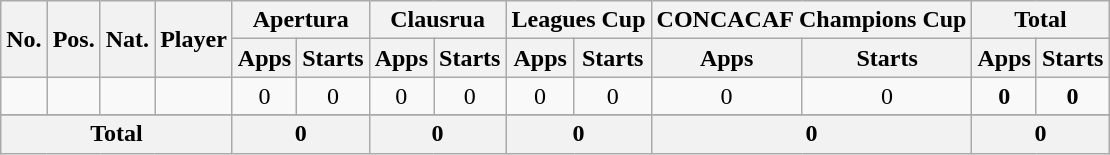<table class="wikitable sortable" style="text-align:center">
<tr>
<th rowspan="2">No.</th>
<th rowspan="2">Pos.</th>
<th rowspan="2">Nat.</th>
<th rowspan="2">Player</th>
<th colspan="2">Apertura</th>
<th colspan="2">Clausrua</th>
<th colspan="2">Leagues Cup</th>
<th colspan="2">CONCACAF Champions Cup</th>
<th colspan="2">Total</th>
</tr>
<tr>
<th>Apps</th>
<th>Starts</th>
<th>Apps</th>
<th>Starts</th>
<th>Apps</th>
<th>Starts</th>
<th>Apps</th>
<th>Starts</th>
<th>Apps</th>
<th>Starts</th>
</tr>
<tr>
<td></td>
<td></td>
<td></td>
<td align=left></td>
<td>0</td>
<td>0</td>
<td>0</td>
<td>0</td>
<td>0</td>
<td>0</td>
<td>0</td>
<td>0</td>
<td><strong>0</strong></td>
<td><strong>0</strong></td>
</tr>
<tr>
</tr>
<tr class="sortbottom">
<th colspan=4>Total</th>
<th colspan=2>0</th>
<th colspan=2>0</th>
<th colspan=2>0</th>
<th colspan=2>0</th>
<th colspan=2>0</th>
</tr>
</table>
